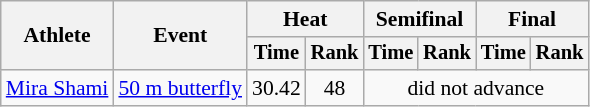<table class=wikitable style="font-size:90%">
<tr>
<th rowspan="2">Athlete</th>
<th rowspan="2">Event</th>
<th colspan="2">Heat</th>
<th colspan="2">Semifinal</th>
<th colspan="2">Final</th>
</tr>
<tr style="font-size:95%">
<th>Time</th>
<th>Rank</th>
<th>Time</th>
<th>Rank</th>
<th>Time</th>
<th>Rank</th>
</tr>
<tr align=center>
<td align=left><a href='#'>Mira Shami</a></td>
<td align=left><a href='#'>50 m butterfly</a></td>
<td>30.42</td>
<td>48</td>
<td colspan=4>did not advance</td>
</tr>
</table>
